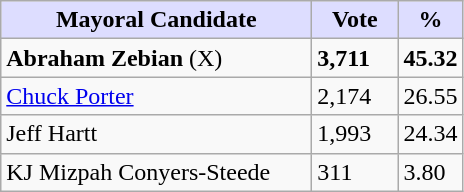<table class="wikitable">
<tr>
<th style="background:#ddf; width:200px;">Mayoral Candidate</th>
<th style="background:#ddf; width:50px;">Vote</th>
<th style="background:#ddf; width:30px;">%</th>
</tr>
<tr>
<td><strong>Abraham Zebian</strong> (X)</td>
<td><strong>3,711</strong></td>
<td><strong>45.32</strong></td>
</tr>
<tr>
<td><a href='#'>Chuck Porter</a></td>
<td>2,174</td>
<td>26.55</td>
</tr>
<tr>
<td>Jeff Hartt</td>
<td>1,993</td>
<td>24.34</td>
</tr>
<tr>
<td>KJ Mizpah Conyers-Steede</td>
<td>311</td>
<td>3.80</td>
</tr>
</table>
